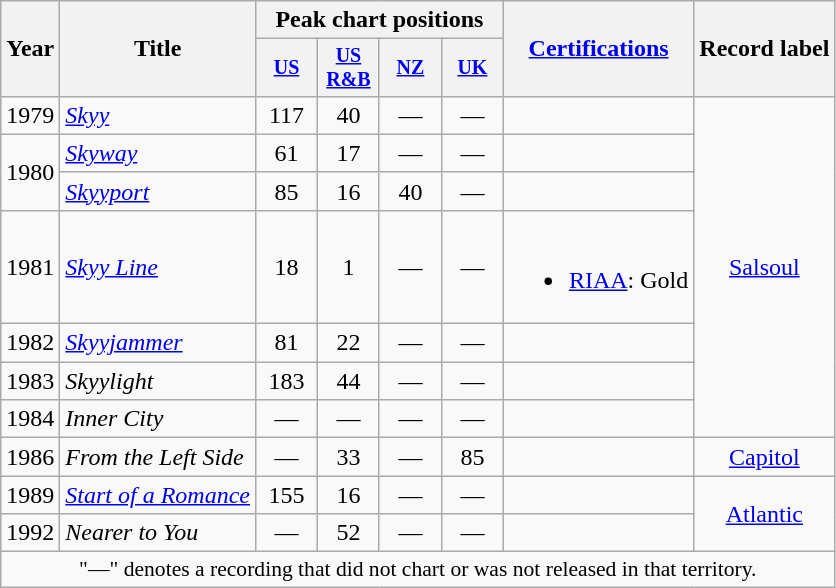<table class="wikitable" style="text-align:center;">
<tr>
<th rowspan="2">Year</th>
<th rowspan="2">Title</th>
<th colspan="4">Peak chart positions</th>
<th rowspan="2"><a href='#'>Certifications</a></th>
<th rowspan="2">Record label</th>
</tr>
<tr style="font-size:smaller;">
<th style="width:35px;"><a href='#'>US</a><br></th>
<th style="width:35px;"><a href='#'>US<br>R&B</a><br></th>
<th style="width:35px;"><a href='#'>NZ</a><br></th>
<th style="width:35px;"><a href='#'>UK</a><br></th>
</tr>
<tr>
<td>1979</td>
<td style="text-align:left;"><em><a href='#'>Skyy</a></em></td>
<td>117</td>
<td>40</td>
<td>—</td>
<td>—</td>
<td align=left></td>
<td rowspan="7"><a href='#'>Salsoul</a></td>
</tr>
<tr>
<td rowspan="2">1980</td>
<td style="text-align:left;"><em><a href='#'>Skyway</a></em></td>
<td>61</td>
<td>17</td>
<td>—</td>
<td>—</td>
<td align=left></td>
</tr>
<tr>
<td style="text-align:left;"><em><a href='#'>Skyyport</a></em></td>
<td>85</td>
<td>16</td>
<td>40</td>
<td>—</td>
<td align=left></td>
</tr>
<tr>
<td>1981</td>
<td style="text-align:left;"><em><a href='#'>Skyy Line</a></em></td>
<td>18</td>
<td>1</td>
<td>—</td>
<td>—</td>
<td align=left><br><ul><li><a href='#'>RIAA</a>: Gold </li></ul></td>
</tr>
<tr>
<td>1982</td>
<td style="text-align:left;"><em><a href='#'>Skyyjammer</a></em></td>
<td>81</td>
<td>22</td>
<td>—</td>
<td>—</td>
<td align=left></td>
</tr>
<tr>
<td>1983</td>
<td style="text-align:left;"><em>Skyylight</em></td>
<td>183</td>
<td>44</td>
<td>—</td>
<td>—</td>
<td align=left></td>
</tr>
<tr>
<td>1984</td>
<td style="text-align:left;"><em>Inner City</em></td>
<td>—</td>
<td>—</td>
<td>—</td>
<td>—</td>
<td align=left></td>
</tr>
<tr>
<td>1986</td>
<td style="text-align:left;"><em>From the Left Side</em></td>
<td>—</td>
<td>33</td>
<td>—</td>
<td>85</td>
<td align=left></td>
<td><a href='#'>Capitol</a></td>
</tr>
<tr>
<td>1989</td>
<td style="text-align:left;"><em><a href='#'>Start of a Romance</a></em></td>
<td>155</td>
<td>16</td>
<td>—</td>
<td>—</td>
<td align=left></td>
<td rowspan="2"><a href='#'>Atlantic</a></td>
</tr>
<tr>
<td>1992</td>
<td style="text-align:left;"><em>Nearer to You</em></td>
<td>—</td>
<td>52</td>
<td>—</td>
<td>—</td>
<td align=left></td>
</tr>
<tr>
<td colspan="15" style="font-size:90%">"—" denotes a recording that did not chart or was not released in that territory.</td>
</tr>
</table>
